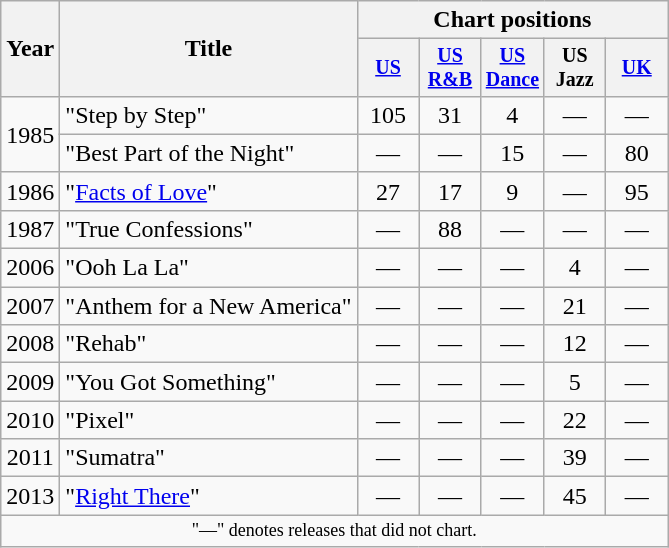<table class="wikitable" style="text-align:center;">
<tr>
<th rowspan="2">Year</th>
<th rowspan="2">Title</th>
<th colspan="5">Chart positions</th>
</tr>
<tr style="font-size:smaller;">
<th width="35"><a href='#'>US</a><br></th>
<th width="35"><a href='#'>US<br>R&B</a><br></th>
<th width="35"><a href='#'>US<br>Dance</a><br></th>
<th width="35">US<br>Jazz<br></th>
<th width="35"><a href='#'>UK</a><br></th>
</tr>
<tr>
<td rowspan="2">1985</td>
<td align="left">"Step by Step"</td>
<td>105</td>
<td>31</td>
<td>4</td>
<td>—</td>
<td>—</td>
</tr>
<tr>
<td align="left">"Best Part of the Night"</td>
<td>—</td>
<td>—</td>
<td>15</td>
<td>—</td>
<td>80</td>
</tr>
<tr>
<td>1986</td>
<td align="left">"<a href='#'>Facts of Love</a>"</td>
<td>27</td>
<td>17</td>
<td>9</td>
<td>—</td>
<td>95</td>
</tr>
<tr>
<td>1987</td>
<td align="left">"True Confessions"</td>
<td>—</td>
<td>88</td>
<td>—</td>
<td>—</td>
<td>—</td>
</tr>
<tr>
<td>2006</td>
<td align="left">"Ooh La La"</td>
<td>—</td>
<td>—</td>
<td>—</td>
<td>4</td>
<td>—</td>
</tr>
<tr>
<td>2007</td>
<td align="left">"Anthem for a New America"</td>
<td>—</td>
<td>—</td>
<td>—</td>
<td>21</td>
<td>—</td>
</tr>
<tr>
<td>2008</td>
<td align="left">"Rehab"</td>
<td>—</td>
<td>—</td>
<td>—</td>
<td>12</td>
<td>—</td>
</tr>
<tr>
<td>2009</td>
<td align="left">"You Got Something"</td>
<td>—</td>
<td>—</td>
<td>—</td>
<td>5</td>
<td>—</td>
</tr>
<tr>
<td>2010</td>
<td align="left">"Pixel"</td>
<td>—</td>
<td>—</td>
<td>—</td>
<td>22</td>
<td>—</td>
</tr>
<tr>
<td>2011</td>
<td align="left">"Sumatra"</td>
<td>—</td>
<td>—</td>
<td>—</td>
<td>39</td>
<td>—</td>
</tr>
<tr>
<td>2013</td>
<td align="left">"<a href='#'>Right There</a>"</td>
<td>—</td>
<td>—</td>
<td>—</td>
<td>45</td>
<td>—</td>
</tr>
<tr>
<td colspan="7" style="text-align:center; font-size:9pt;">"—" denotes releases that did not chart.</td>
</tr>
</table>
